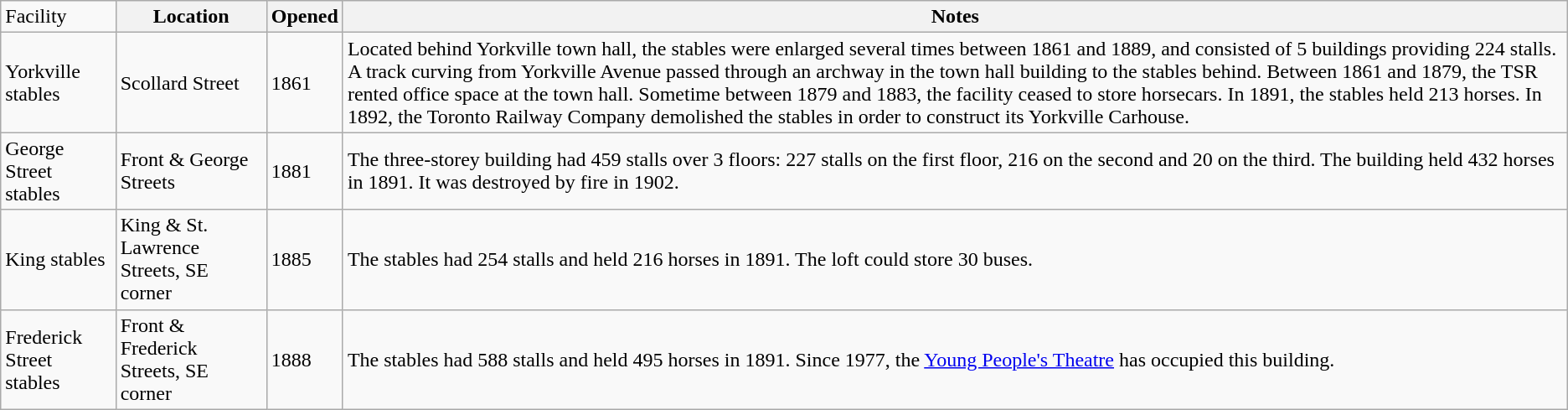<table class="wikitable">
<tr>
<td>Facility</td>
<th>Location</th>
<th>Opened</th>
<th>Notes</th>
</tr>
<tr>
<td>Yorkville stables</td>
<td>Scollard Street</td>
<td>1861</td>
<td>Located behind Yorkville town hall, the stables were enlarged several times between 1861 and 1889, and consisted of 5 buildings providing 224 stalls. A track curving from Yorkville Avenue passed through an archway in the town hall building to the stables behind. Between 1861 and 1879, the TSR rented office space at the town hall. Sometime between 1879 and 1883, the facility ceased to store horsecars. In 1891, the stables held 213 horses. In 1892, the Toronto Railway Company demolished the stables in order to construct its Yorkville Carhouse.</td>
</tr>
<tr>
<td>George Street stables</td>
<td>Front & George Streets</td>
<td>1881</td>
<td>The three-storey building had 459 stalls over 3 floors: 227 stalls on the first floor, 216 on the second and 20 on the third. The building held 432 horses in 1891. It was destroyed by fire in 1902.</td>
</tr>
<tr>
<td>King stables</td>
<td>King & St. Lawrence Streets, SE corner</td>
<td>1885</td>
<td>The stables had 254 stalls and held 216 horses in 1891. The loft could store 30 buses.</td>
</tr>
<tr>
<td>Frederick Street stables</td>
<td>Front & Frederick Streets, SE corner</td>
<td>1888</td>
<td>The stables had 588 stalls and held 495 horses in 1891. Since 1977, the <a href='#'>Young People's Theatre</a> has occupied this building.</td>
</tr>
</table>
